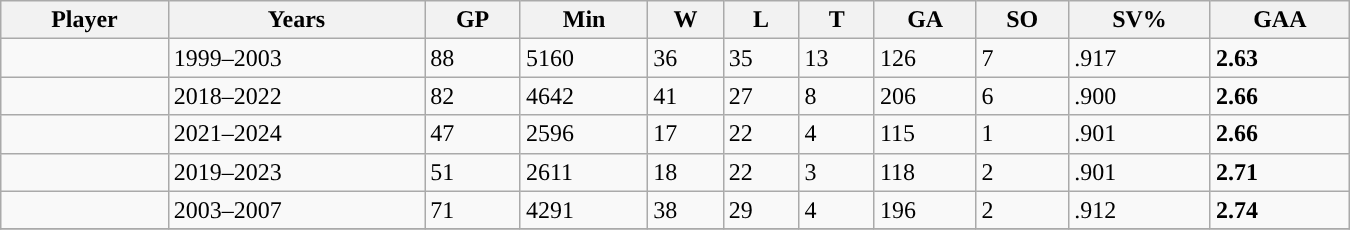<table class="wikitable sortable" width = 900>
<tr>
<th>Player</th>
<th>Years</th>
<th>GP</th>
<th>Min</th>
<th>W</th>
<th>L</th>
<th>T</th>
<th>GA</th>
<th>SO</th>
<th>SV%</th>
<th>GAA</th>
</tr>
<tr>
<td></td>
<td>1999–2003</td>
<td>88</td>
<td>5160</td>
<td>36</td>
<td>35</td>
<td>13</td>
<td>126</td>
<td>7</td>
<td>.917</td>
<td><strong>2.63</strong></td>
</tr>
<tr>
<td></td>
<td>2018–2022</td>
<td>82</td>
<td>4642</td>
<td>41</td>
<td>27</td>
<td>8</td>
<td>206</td>
<td>6</td>
<td>.900</td>
<td><strong>2.66</strong></td>
</tr>
<tr>
<td></td>
<td>2021–2024</td>
<td>47</td>
<td>2596</td>
<td>17</td>
<td>22</td>
<td>4</td>
<td>115</td>
<td>1</td>
<td>.901</td>
<td><strong>2.66</strong></td>
</tr>
<tr>
<td></td>
<td>2019–2023</td>
<td>51</td>
<td>2611</td>
<td>18</td>
<td>22</td>
<td>3</td>
<td>118</td>
<td>2</td>
<td>.901</td>
<td><strong>2.71</strong></td>
</tr>
<tr>
<td></td>
<td>2003–2007</td>
<td>71</td>
<td>4291</td>
<td>38</td>
<td>29</td>
<td>4</td>
<td>196</td>
<td>2</td>
<td>.912</td>
<td><strong>2.74</strong></td>
</tr>
<tr>
</tr>
</table>
